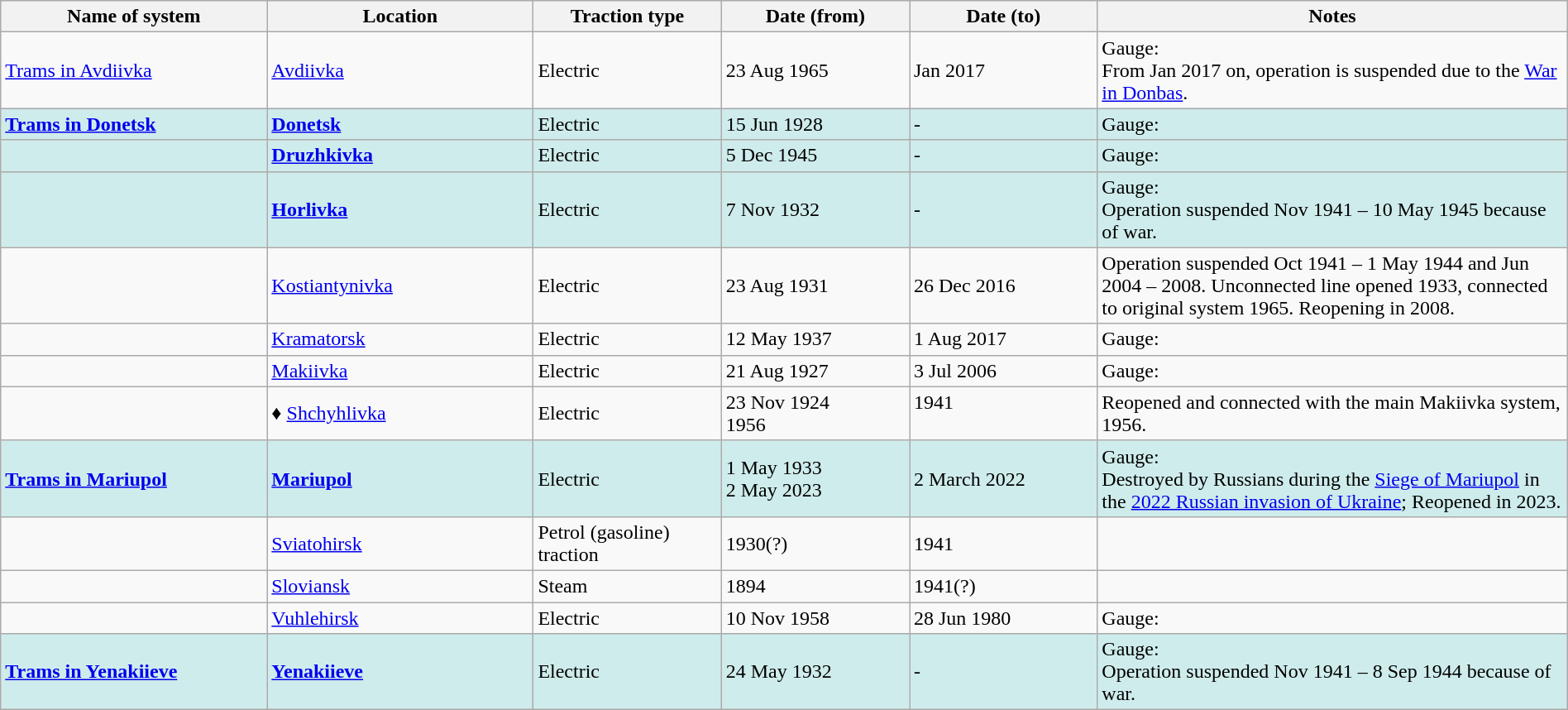<table class="wikitable" style="width:100%;">
<tr>
<th style="width:17%;">Name of system</th>
<th style="width:17%;">Location</th>
<th style="width:12%;">Traction type</th>
<th style="width:12%;">Date (from)</th>
<th style="width:12%;">Date (to)</th>
<th style="width:30%;">Notes</th>
</tr>
<tr>
<td><a href='#'>Trams in Avdiivka</a></td>
<td><a href='#'>Avdiivka</a></td>
<td>Electric</td>
<td>23 Aug 1965</td>
<td>Jan 2017</td>
<td>Gauge: <br>From Jan 2017 on, operation is suspended due to the <a href='#'>War in Donbas</a>.</td>
</tr>
<tr style="background:#CFECEC">
<td><strong><a href='#'>Trams in Donetsk</a></strong></td>
<td><strong><a href='#'>Donetsk</a></strong></td>
<td>Electric</td>
<td>15 Jun 1928</td>
<td>-</td>
<td>Gauge: </td>
</tr>
<tr style="background:#CFECEC">
<td><strong></strong></td>
<td><strong><a href='#'>Druzhkivka</a></strong></td>
<td>Electric</td>
<td>5 Dec 1945</td>
<td>-</td>
<td>Gauge: </td>
</tr>
<tr style="background:#CFECEC">
<td><strong></strong></td>
<td><strong><a href='#'>Horlivka</a></strong></td>
<td>Electric</td>
<td>7 Nov 1932</td>
<td>-</td>
<td>Gauge: <br>Operation suspended Nov 1941 – 10 May 1945 because of war.</td>
</tr>
<tr>
<td></td>
<td><a href='#'>Kostiantynivka</a></td>
<td>Electric</td>
<td>23 Aug 1931</td>
<td>26 Dec 2016</td>
<td>Operation suspended Oct 1941 – 1 May 1944 and Jun 2004 – 2008. Unconnected line opened 1933, connected to original system 1965. Reopening in 2008.</td>
</tr>
<tr>
<td></td>
<td><a href='#'>Kramatorsk</a></td>
<td>Electric</td>
<td>12 May 1937</td>
<td>1 Aug 2017</td>
<td>Gauge: </td>
</tr>
<tr>
<td></td>
<td><a href='#'>Makiivka</a></td>
<td>Electric</td>
<td>21 Aug 1927</td>
<td>3 Jul 2006</td>
<td>Gauge: </td>
</tr>
<tr>
<td> </td>
<td>♦ <a href='#'>Shchyhlivka</a></td>
<td>Electric</td>
<td>23 Nov 1924<br>1956</td>
<td>1941<br> </td>
<td>Reopened and connected with the main Makiivka system, 1956.</td>
</tr>
<tr style="background:#CFECEC">
<td><strong><a href='#'>Trams in Mariupol</a></strong></td>
<td><strong><a href='#'>Mariupol</a></strong></td>
<td>Electric</td>
<td>1 May 1933<br>2 May 2023</td>
<td>2 March 2022</td>
<td>Gauge: <br>Destroyed by Russians during the <a href='#'>Siege of Mariupol</a> in the <a href='#'>2022 Russian invasion of Ukraine</a>; Reopened in 2023.</td>
</tr>
<tr>
<td></td>
<td><a href='#'>Sviatohirsk</a></td>
<td>Petrol (gasoline) traction</td>
<td>1930(?)</td>
<td>1941</td>
<td> </td>
</tr>
<tr>
<td> </td>
<td><a href='#'>Sloviansk</a></td>
<td>Steam</td>
<td>1894</td>
<td>1941(?)</td>
</tr>
<tr>
<td></td>
<td><a href='#'>Vuhlehirsk</a></td>
<td>Electric</td>
<td>10 Nov 1958</td>
<td>28 Jun 1980</td>
<td>Gauge: </td>
</tr>
<tr style="background:#CFECEC">
<td><strong><a href='#'>Trams in Yenakiieve</a></strong></td>
<td><strong><a href='#'>Yenakiieve</a></strong></td>
<td>Electric</td>
<td>24 May 1932</td>
<td>-</td>
<td>Gauge: <br>Operation suspended Nov 1941 – 8 Sep 1944 because of war.</td>
</tr>
</table>
